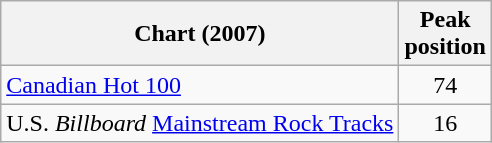<table class="wikitable sortable">
<tr>
<th>Chart (2007)</th>
<th>Peak<br>position</th>
</tr>
<tr>
<td><a href='#'>Canadian Hot 100</a></td>
<td style="text-align:center;">74</td>
</tr>
<tr>
<td>U.S. <em>Billboard</em> <a href='#'>Mainstream Rock Tracks</a></td>
<td align="center">16</td>
</tr>
</table>
